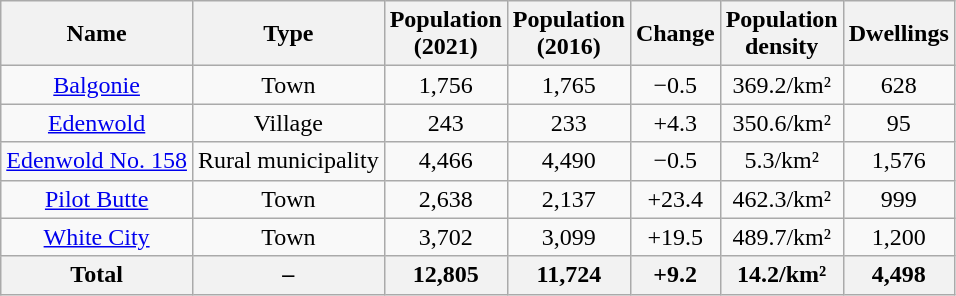<table class="wikitable sortable" style="text-align:center;">
<tr>
<th>Name</th>
<th>Type</th>
<th>Population<br>(2021)</th>
<th>Population<br>(2016)</th>
<th>Change</th>
<th>Population<br>density</th>
<th>Dwellings</th>
</tr>
<tr>
<td><a href='#'>Balgonie</a></td>
<td>Town</td>
<td>1,756</td>
<td>1,765</td>
<td>−0.5</td>
<td>369.2/km²</td>
<td>628</td>
</tr>
<tr>
<td><a href='#'>Edenwold</a></td>
<td>Village</td>
<td>243</td>
<td>233</td>
<td>+4.3</td>
<td>350.6/km²</td>
<td>95</td>
</tr>
<tr>
<td><a href='#'>Edenwold No. 158</a></td>
<td>Rural municipality</td>
<td>4,466</td>
<td>4,490</td>
<td>−0.5</td>
<td>5.3/km²</td>
<td>1,576</td>
</tr>
<tr>
<td><a href='#'>Pilot Butte</a></td>
<td>Town</td>
<td>2,638</td>
<td>2,137</td>
<td>+23.4</td>
<td>462.3/km²</td>
<td>999</td>
</tr>
<tr>
<td><a href='#'>White City</a></td>
<td>Town</td>
<td>3,702</td>
<td>3,099</td>
<td>+19.5</td>
<td>489.7/km²</td>
<td>1,200</td>
</tr>
<tr>
<th>Total</th>
<th>–</th>
<th>12,805</th>
<th>11,724</th>
<th>+9.2</th>
<th>14.2/km²</th>
<th>4,498</th>
</tr>
</table>
